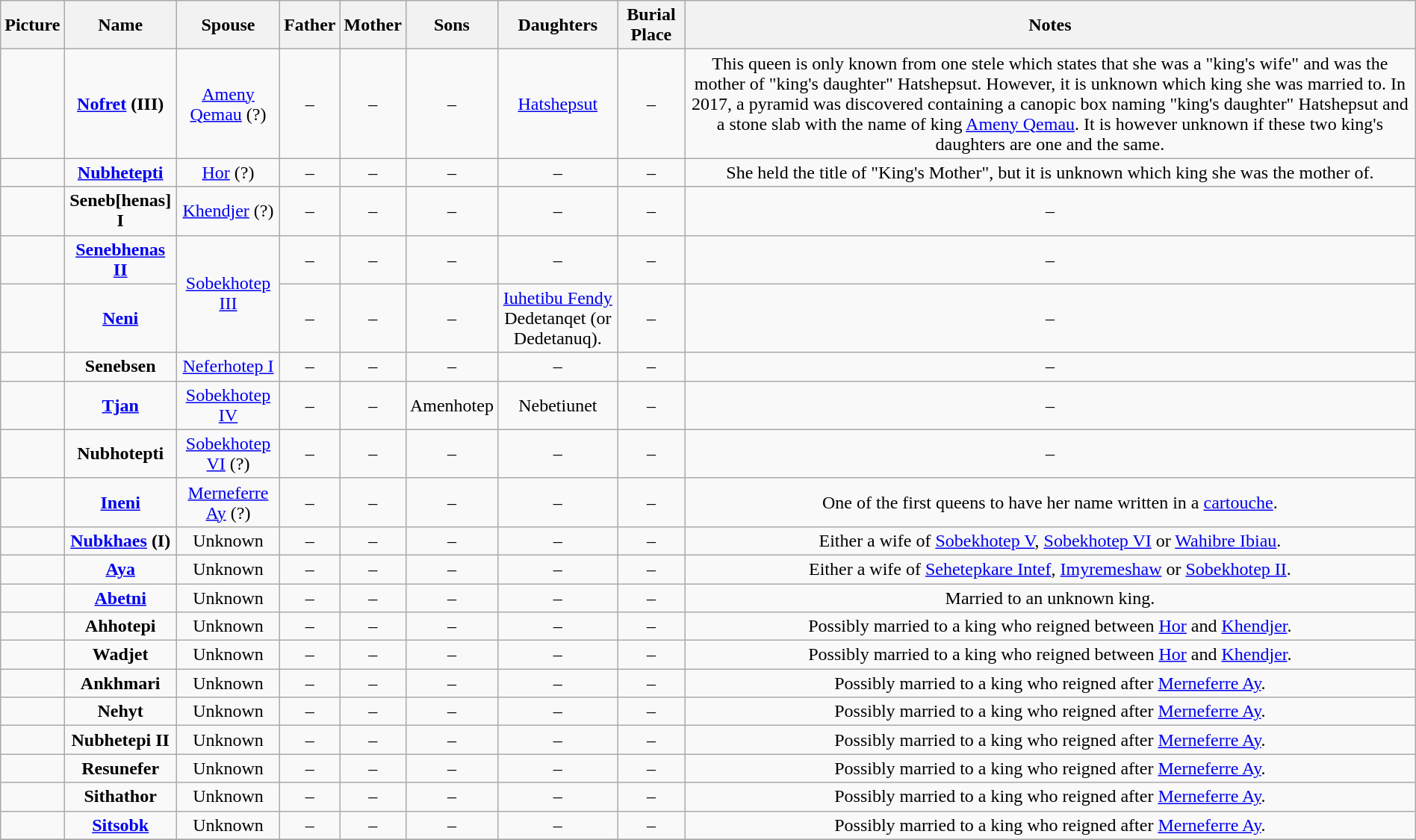<table width=100% class="wikitable" style="text-align:center;">
<tr>
<th>Picture</th>
<th>Name</th>
<th>Spouse</th>
<th>Father</th>
<th>Mother</th>
<th>Sons</th>
<th>Daughters</th>
<th>Burial Place</th>
<th>Notes</th>
</tr>
<tr>
<td></td>
<td><strong><a href='#'>Nofret</a> (III)</strong></td>
<td><a href='#'>Ameny Qemau</a> (?)</td>
<td>–</td>
<td>–</td>
<td>–</td>
<td><a href='#'>Hatshepsut</a></td>
<td>–</td>
<td>This queen is only known from one stele which states that she was a "king's wife" and was the mother of "king's daughter" Hatshepsut. However, it is unknown which king she was married to. In 2017, a pyramid was discovered containing a canopic box naming "king's daughter" Hatshepsut and a stone slab with the name of king <a href='#'>Ameny Qemau</a>. It is however unknown if these two king's daughters are one and the same.</td>
</tr>
<tr>
<td></td>
<td><strong><a href='#'>Nubhetepti</a></strong></td>
<td><a href='#'>Hor</a> (?)</td>
<td>–</td>
<td>–</td>
<td>–</td>
<td>–</td>
<td>–</td>
<td>She held the title of "King's Mother", but it is unknown which king she was the mother of.</td>
</tr>
<tr>
<td></td>
<td><strong>Seneb[henas] I</strong><br></td>
<td><a href='#'>Khendjer</a> (?)</td>
<td>–</td>
<td>–</td>
<td>–</td>
<td>–</td>
<td>–</td>
<td>–</td>
</tr>
<tr>
<td></td>
<td><strong><a href='#'>Senebhenas II</a></strong></td>
<td rowspan="2"><a href='#'>Sobekhotep III</a></td>
<td>–</td>
<td>–</td>
<td>–</td>
<td>–</td>
<td>–</td>
<td>–</td>
</tr>
<tr>
<td></td>
<td><strong><a href='#'>Neni</a></strong></td>
<td>–</td>
<td>–</td>
<td>–</td>
<td><a href='#'>Iuhetibu Fendy</a><br>Dedetanqet (or Dedetanuq).</td>
<td>–</td>
<td>–</td>
</tr>
<tr>
<td></td>
<td><strong>Senebsen</strong></td>
<td><a href='#'>Neferhotep I</a></td>
<td>–</td>
<td>–</td>
<td>–</td>
<td>–</td>
<td>–</td>
<td>–</td>
</tr>
<tr>
<td></td>
<td><strong><a href='#'>Tjan</a></strong></td>
<td><a href='#'>Sobekhotep IV</a></td>
<td>–</td>
<td>–</td>
<td>Amenhotep</td>
<td>Nebetiunet</td>
<td>–</td>
<td>–</td>
</tr>
<tr>
<td></td>
<td><strong>Nubhotepti</strong><br></td>
<td><a href='#'>Sobekhotep VI</a> (?)</td>
<td>–</td>
<td>–</td>
<td>–</td>
<td>–</td>
<td>–</td>
<td>–</td>
</tr>
<tr>
<td></td>
<td><strong><a href='#'>Ineni</a></strong></td>
<td><a href='#'>Merneferre Ay</a> (?)</td>
<td>–</td>
<td>–</td>
<td>–</td>
<td>–</td>
<td>–</td>
<td>One of the first queens to have her name written in a <a href='#'>cartouche</a>.</td>
</tr>
<tr>
<td></td>
<td><strong><a href='#'>Nubkhaes</a> (I)</strong></td>
<td>Unknown</td>
<td>–</td>
<td>–</td>
<td>–</td>
<td>–</td>
<td>–</td>
<td>Either a wife of <a href='#'>Sobekhotep V</a>, <a href='#'>Sobekhotep VI</a> or <a href='#'>Wahibre Ibiau</a>.</td>
</tr>
<tr>
<td></td>
<td><strong><a href='#'>Aya</a></strong></td>
<td>Unknown</td>
<td>–</td>
<td>–</td>
<td>–</td>
<td>–</td>
<td>–</td>
<td>Either a wife of <a href='#'>Sehetepkare Intef</a>, <a href='#'>Imyremeshaw</a> or <a href='#'>Sobekhotep II</a>.</td>
</tr>
<tr>
<td></td>
<td><strong><a href='#'>Abetni</a></strong></td>
<td>Unknown</td>
<td>–</td>
<td>–</td>
<td>–</td>
<td>–</td>
<td>–</td>
<td>Married to an unknown king.</td>
</tr>
<tr>
<td></td>
<td><strong>Ahhotepi</strong><br></td>
<td>Unknown</td>
<td>–</td>
<td>–</td>
<td>–</td>
<td>–</td>
<td>–</td>
<td>Possibly married to a king who reigned between <a href='#'>Hor</a> and <a href='#'>Khendjer</a>.</td>
</tr>
<tr>
<td></td>
<td><strong>Wadjet</strong><br></td>
<td>Unknown</td>
<td>–</td>
<td>–</td>
<td>–</td>
<td>–</td>
<td>–</td>
<td>Possibly married to a king who reigned between <a href='#'>Hor</a> and <a href='#'>Khendjer</a>.</td>
</tr>
<tr>
<td></td>
<td><strong>Ankhmari</strong><br></td>
<td>Unknown</td>
<td>–</td>
<td>–</td>
<td>–</td>
<td>–</td>
<td>–</td>
<td>Possibly married to a king who reigned after <a href='#'>Merneferre Ay</a>.</td>
</tr>
<tr>
<td></td>
<td><strong>Nehyt</strong><br></td>
<td>Unknown</td>
<td>–</td>
<td>–</td>
<td>–</td>
<td>–</td>
<td>–</td>
<td>Possibly married to a king who reigned after <a href='#'>Merneferre Ay</a>.</td>
</tr>
<tr>
<td></td>
<td><strong>Nubhetepi II</strong><br></td>
<td>Unknown</td>
<td>–</td>
<td>–</td>
<td>–</td>
<td>–</td>
<td>–</td>
<td>Possibly married to a king who reigned after <a href='#'>Merneferre Ay</a>.</td>
</tr>
<tr>
<td></td>
<td><strong>Resunefer</strong><br></td>
<td>Unknown</td>
<td>–</td>
<td>–</td>
<td>–</td>
<td>–</td>
<td>–</td>
<td>Possibly married to a king who reigned after <a href='#'>Merneferre Ay</a>.</td>
</tr>
<tr>
<td></td>
<td><strong>Sithathor</strong><br></td>
<td>Unknown</td>
<td>–</td>
<td>–</td>
<td>–</td>
<td>–</td>
<td>–</td>
<td>Possibly married to a king who reigned after <a href='#'>Merneferre Ay</a>.</td>
</tr>
<tr>
<td></td>
<td><strong><a href='#'>Sitsobk</a></strong><br></td>
<td>Unknown</td>
<td>–</td>
<td>–</td>
<td>–</td>
<td>–</td>
<td>–</td>
<td>Possibly married to a king who reigned after <a href='#'>Merneferre Ay</a>.</td>
</tr>
<tr>
</tr>
</table>
